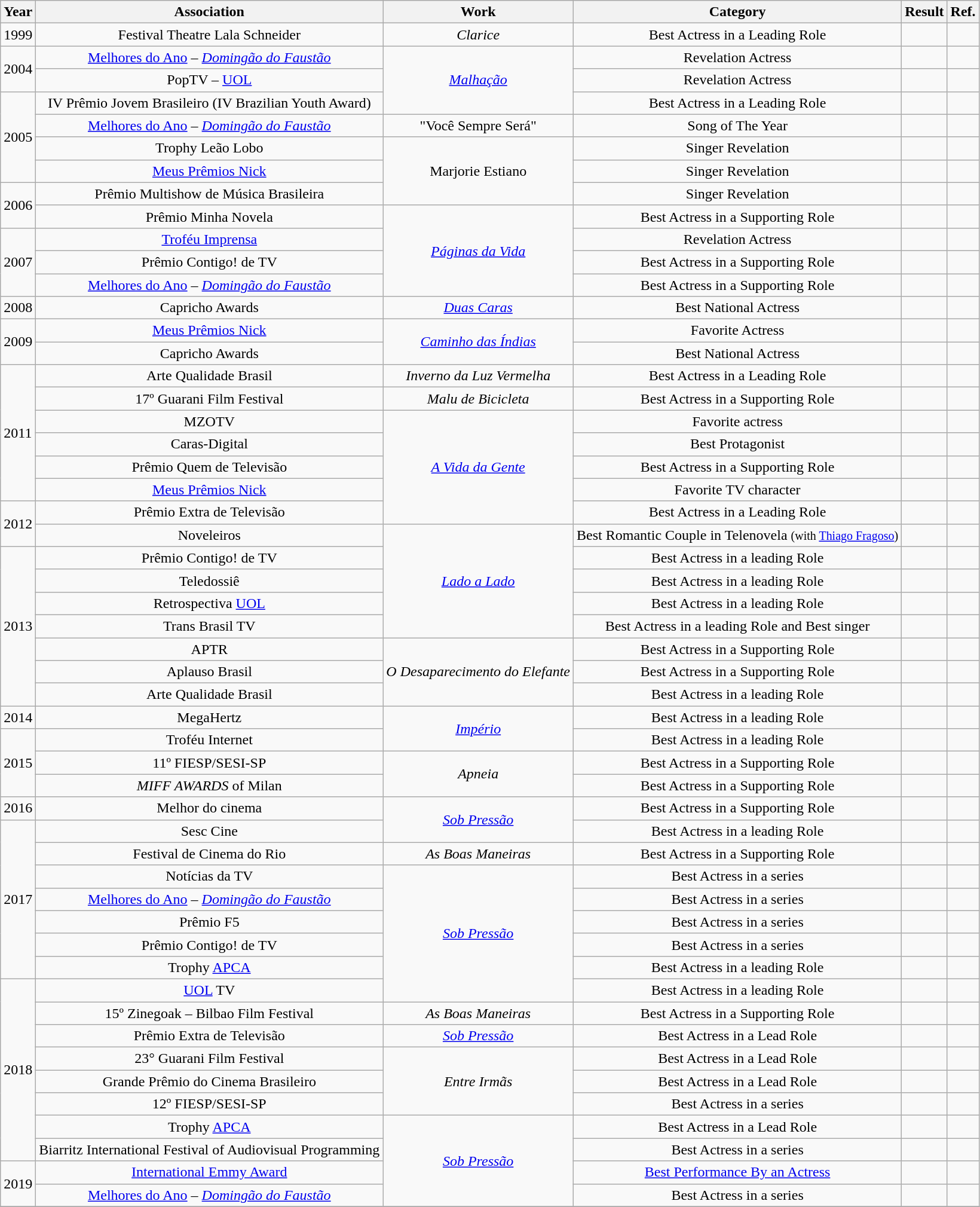<table class="wikitable">
<tr>
<th>Year</th>
<th>Association</th>
<th>Work</th>
<th>Category</th>
<th>Result</th>
<th>Ref.</th>
</tr>
<tr>
<td rowspan="1">1999</td>
<td align="center">Festival Theatre Lala Schneider</td>
<td align="center"><em>Clarice</em></td>
<td align="center">Best Actress in a Leading Role</td>
<td></td>
<td></td>
</tr>
<tr>
<td rowspan="2">2004</td>
<td align="center"><a href='#'>Melhores do Ano</a> – <em><a href='#'>Domingão do Faustão</a></em></td>
<td align="center" rowspan="3"><em><a href='#'>Malhação</a></em></td>
<td align="center">Revelation Actress</td>
<td></td>
<td></td>
</tr>
<tr>
<td align="center">PopTV – <a href='#'>UOL</a></td>
<td align="center">Revelation Actress</td>
<td></td>
<td></td>
</tr>
<tr>
<td rowspan="4">2005</td>
<td align="center">IV Prêmio Jovem Brasileiro (IV Brazilian Youth Award)</td>
<td align="center">Best Actress in a Leading Role</td>
<td></td>
<td></td>
</tr>
<tr>
<td align="center"><a href='#'>Melhores do Ano</a> – <em><a href='#'>Domingão do Faustão</a></em></td>
<td align="center">"Você Sempre Será"</td>
<td align="center">Song of The Year</td>
<td></td>
<td></td>
</tr>
<tr>
<td align="center">Trophy Leão Lobo</td>
<td align="center" rowspan="3">Marjorie Estiano</td>
<td align="center">Singer Revelation</td>
<td></td>
<td></td>
</tr>
<tr>
<td align="center"><a href='#'>Meus Prêmios Nick</a></td>
<td align="center">Singer Revelation</td>
<td></td>
<td></td>
</tr>
<tr>
<td rowspan="2">2006</td>
<td align="center">Prêmio Multishow de Música Brasileira</td>
<td align="center">Singer Revelation</td>
<td></td>
<td></td>
</tr>
<tr>
<td align="center">Prêmio Minha Novela</td>
<td align="center" rowspan="4"><em><a href='#'>Páginas da Vida</a></em></td>
<td align="center">Best Actress in a Supporting Role</td>
<td></td>
<td></td>
</tr>
<tr>
<td rowspan="3">2007</td>
<td align="center"><a href='#'>Troféu Imprensa</a></td>
<td align="center">Revelation Actress</td>
<td></td>
<td></td>
</tr>
<tr>
<td align="center">Prêmio Contigo! de TV</td>
<td align="center">Best Actress in a Supporting Role</td>
<td></td>
<td></td>
</tr>
<tr>
<td align="center"><a href='#'>Melhores do Ano</a> – <em><a href='#'>Domingão do Faustão</a></em></td>
<td align="center">Best Actress in a Supporting Role</td>
<td></td>
<td></td>
</tr>
<tr>
<td rowspan="1">2008</td>
<td align="center">Capricho Awards</td>
<td align="center"><em><a href='#'>Duas Caras</a></em></td>
<td align="center">Best National Actress</td>
<td></td>
<td></td>
</tr>
<tr>
<td rowspan="2">2009</td>
<td align="center"><a href='#'>Meus Prêmios Nick</a></td>
<td align="center" rowspan="2"><em><a href='#'>Caminho das Índias</a></em></td>
<td align="center">Favorite Actress</td>
<td></td>
<td></td>
</tr>
<tr>
<td align="center">Capricho Awards</td>
<td align="center">Best National Actress</td>
<td></td>
<td></td>
</tr>
<tr>
<td rowspan="6">2011</td>
<td align="center">Arte Qualidade Brasil</td>
<td align="center"><em>Inverno da Luz Vermelha</em></td>
<td align="center">Best Actress in a Leading Role</td>
<td></td>
<td></td>
</tr>
<tr>
<td align="center">17º Guarani Film Festival</td>
<td align="center"><em>Malu de Bicicleta</em></td>
<td align="center">Best Actress in a Supporting Role</td>
<td></td>
<td></td>
</tr>
<tr>
<td align="center">MZOTV</td>
<td align="center" rowspan="5"><em><a href='#'>A Vida da Gente</a></em></td>
<td align="center">Favorite actress</td>
<td></td>
<td></td>
</tr>
<tr>
<td align="center">Caras-Digital</td>
<td align="center">Best Protagonist</td>
<td></td>
<td><br></td>
</tr>
<tr>
<td align="center">Prêmio Quem de Televisão</td>
<td align="center">Best Actress in a Supporting Role</td>
<td></td>
<td></td>
</tr>
<tr>
<td align="center"><a href='#'>Meus Prêmios Nick</a></td>
<td align="center">Favorite TV character</td>
<td></td>
<td></td>
</tr>
<tr>
<td rowspan="2">2012</td>
<td align="center">Prêmio Extra de Televisão</td>
<td align="center">Best Actress in a Leading Role</td>
<td></td>
<td></td>
</tr>
<tr>
<td align="center">Noveleiros</td>
<td align="center" rowspan="5"><em><a href='#'>Lado a Lado</a></em></td>
<td align="center">Best Romantic Couple in Telenovela <small>(with <a href='#'>Thiago Fragoso</a>)</small></td>
<td></td>
<td></td>
</tr>
<tr>
<td rowspan="7">2013</td>
<td align="center">Prêmio Contigo! de TV</td>
<td align="center">Best Actress in a leading Role</td>
<td></td>
<td></td>
</tr>
<tr>
<td align="center">Teledossiê</td>
<td align="center">Best Actress in a leading Role</td>
<td></td>
<td></td>
</tr>
<tr>
<td align="center">Retrospectiva <a href='#'>UOL</a></td>
<td align="center">Best Actress in a leading Role</td>
<td></td>
<td></td>
</tr>
<tr>
<td align="center">Trans Brasil TV</td>
<td align="center">Best Actress in a leading Role and Best singer</td>
<td></td>
<td></td>
</tr>
<tr>
<td align="center">APTR</td>
<td align="center" rowspan="3"><em>O Desaparecimento do Elefante</em></td>
<td align="center">Best Actress in a Supporting Role</td>
<td></td>
<td></td>
</tr>
<tr>
<td align="center">Aplauso Brasil</td>
<td align="center">Best Actress in a Supporting Role</td>
<td></td>
<td></td>
</tr>
<tr>
<td align="center">Arte Qualidade Brasil</td>
<td align="center">Best Actress in a leading Role</td>
<td></td>
<td></td>
</tr>
<tr>
<td rowspan="1">2014</td>
<td align="center">MegaHertz</td>
<td align="center" rowspan="2"><em><a href='#'>Império</a></em></td>
<td align="center">Best Actress in a leading Role</td>
<td></td>
<td></td>
</tr>
<tr>
<td rowspan="3">2015</td>
<td align="center">Troféu Internet</td>
<td align="center">Best Actress in a leading Role</td>
<td></td>
<td></td>
</tr>
<tr>
<td align="center">11º FIESP/SESI-SP</td>
<td align="center" rowspan="2"><em>Apneia</em></td>
<td align="center">Best Actress in a Supporting Role</td>
<td></td>
<td></td>
</tr>
<tr>
<td align="center"><em>MIFF AWARDS</em> of Milan</td>
<td align="center">Best Actress in a Supporting Role</td>
<td></td>
<td></td>
</tr>
<tr>
<td rowspan="1">2016</td>
<td align="center">Melhor do cinema</td>
<td align="center" rowspan="2"><em><a href='#'>Sob Pressão</a></em></td>
<td align="center">Best Actress in a Supporting Role</td>
<td></td>
<td></td>
</tr>
<tr>
<td rowspan="7">2017</td>
<td align="center">Sesc Cine</td>
<td align="center">Best Actress in a leading Role</td>
<td></td>
<td></td>
</tr>
<tr>
<td align="center">Festival de Cinema do Rio</td>
<td align="center"><em>As Boas Maneiras</em></td>
<td align="center">Best Actress in a Supporting Role</td>
<td></td>
<td></td>
</tr>
<tr>
<td align="center">Notícias da TV</td>
<td align="center" rowspan="6"><em><a href='#'>Sob Pressão</a></em></td>
<td align="center">Best Actress in a series</td>
<td></td>
<td></td>
</tr>
<tr>
<td align="center"><a href='#'>Melhores do Ano</a> – <em><a href='#'>Domingão do Faustão</a></em></td>
<td align="center">Best Actress in a series</td>
<td></td>
<td></td>
</tr>
<tr>
<td align="center">Prêmio F5</td>
<td align="center">Best Actress in a series</td>
<td></td>
<td></td>
</tr>
<tr>
<td align="center">Prêmio Contigo! de TV</td>
<td align="center">Best Actress in a series</td>
<td></td>
<td></td>
</tr>
<tr>
<td align="center">Trophy <a href='#'>APCA</a></td>
<td align="center">Best Actress in a leading Role</td>
<td></td>
<td></td>
</tr>
<tr>
<td rowspan="8">2018</td>
<td align="center"><a href='#'>UOL</a> TV</td>
<td align="center">Best Actress in a leading Role</td>
<td></td>
<td></td>
</tr>
<tr>
<td align="center">15º Zinegoak – Bilbao Film Festival</td>
<td align="center"><em>As Boas Maneiras</em></td>
<td align="center">Best Actress in a Supporting Role</td>
<td></td>
<td></td>
</tr>
<tr>
<td align="center">Prêmio Extra de Televisão</td>
<td align="center"><em><a href='#'>Sob Pressão</a></em></td>
<td align="center">Best Actress in a Lead Role</td>
<td></td>
<td></td>
</tr>
<tr>
<td align="center">23° Guarani Film Festival</td>
<td align="center" rowspan="3"><em>Entre Irmãs</em></td>
<td align="center">Best Actress in a Lead Role</td>
<td></td>
<td></td>
</tr>
<tr>
<td align="center">Grande Prêmio do Cinema Brasileiro</td>
<td align="center">Best Actress in a Lead Role</td>
<td></td>
<td></td>
</tr>
<tr>
<td align="center">12º FIESP/SESI-SP</td>
<td align="center">Best Actress in a series</td>
<td></td>
<td></td>
</tr>
<tr>
<td align="center">Trophy <a href='#'>APCA</a></td>
<td align="center" rowspan="4"><em><a href='#'>Sob Pressão</a></em></td>
<td align="center">Best Actress in a Lead Role</td>
<td></td>
<td></td>
</tr>
<tr>
<td align="center">Biarritz International Festival of Audiovisual Programming</td>
<td align="center">Best Actress in a series</td>
<td></td>
<td></td>
</tr>
<tr>
<td rowspan="2">2019</td>
<td align="center"><a href='#'>International Emmy Award</a></td>
<td align="center"><a href='#'>Best Performance By an Actress</a></td>
<td></td>
<td align="center" rowspan="1"></td>
</tr>
<tr>
<td align="center"><a href='#'>Melhores do Ano</a> – <em><a href='#'>Domingão do Faustão</a></em></td>
<td align="center">Best Actress in a series</td>
<td></td>
<td></td>
</tr>
<tr>
</tr>
</table>
